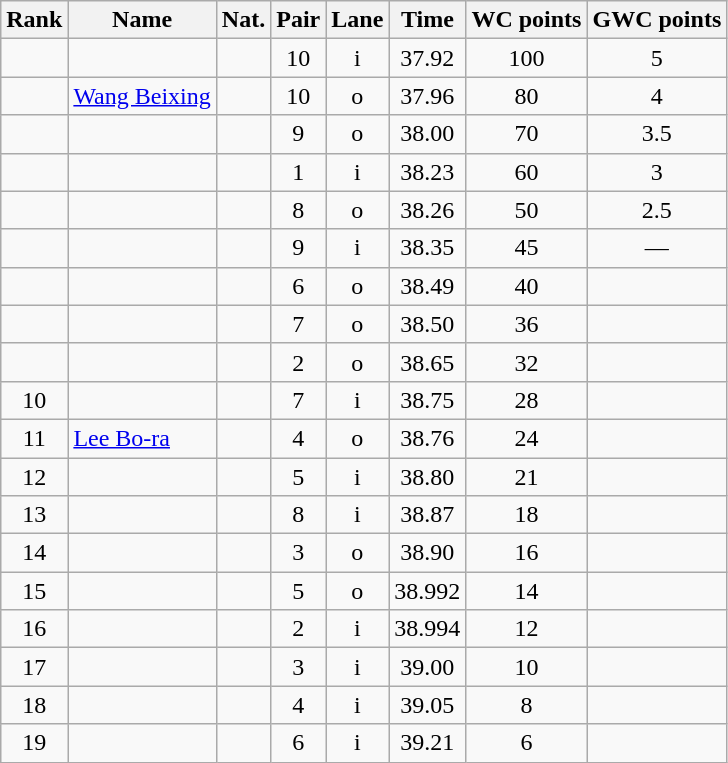<table class="wikitable sortable" style="text-align:center">
<tr>
<th>Rank</th>
<th>Name</th>
<th>Nat.</th>
<th>Pair</th>
<th>Lane</th>
<th>Time</th>
<th>WC points</th>
<th>GWC points</th>
</tr>
<tr>
<td></td>
<td align=left></td>
<td></td>
<td>10</td>
<td>i</td>
<td>37.92</td>
<td>100</td>
<td>5</td>
</tr>
<tr>
<td></td>
<td align=left><a href='#'>Wang Beixing</a></td>
<td></td>
<td>10</td>
<td>o</td>
<td>37.96</td>
<td>80</td>
<td>4</td>
</tr>
<tr>
<td></td>
<td align=left></td>
<td></td>
<td>9</td>
<td>o</td>
<td>38.00</td>
<td>70</td>
<td>3.5</td>
</tr>
<tr>
<td></td>
<td align=left></td>
<td></td>
<td>1</td>
<td>i</td>
<td>38.23</td>
<td>60</td>
<td>3</td>
</tr>
<tr>
<td></td>
<td align=left></td>
<td></td>
<td>8</td>
<td>o</td>
<td>38.26</td>
<td>50</td>
<td>2.5</td>
</tr>
<tr>
<td></td>
<td align=left></td>
<td></td>
<td>9</td>
<td>i</td>
<td>38.35</td>
<td>45</td>
<td>—</td>
</tr>
<tr>
<td></td>
<td align=left></td>
<td></td>
<td>6</td>
<td>o</td>
<td>38.49</td>
<td>40</td>
<td></td>
</tr>
<tr>
<td></td>
<td align=left></td>
<td></td>
<td>7</td>
<td>o</td>
<td>38.50</td>
<td>36</td>
<td></td>
</tr>
<tr>
<td></td>
<td align=left></td>
<td></td>
<td>2</td>
<td>o</td>
<td>38.65</td>
<td>32</td>
<td></td>
</tr>
<tr>
<td>10</td>
<td align=left></td>
<td></td>
<td>7</td>
<td>i</td>
<td>38.75</td>
<td>28</td>
<td></td>
</tr>
<tr>
<td>11</td>
<td align=left><a href='#'>Lee Bo-ra</a></td>
<td></td>
<td>4</td>
<td>o</td>
<td>38.76</td>
<td>24</td>
<td></td>
</tr>
<tr>
<td>12</td>
<td align=left></td>
<td></td>
<td>5</td>
<td>i</td>
<td>38.80</td>
<td>21</td>
<td></td>
</tr>
<tr>
<td>13</td>
<td align=left></td>
<td></td>
<td>8</td>
<td>i</td>
<td>38.87</td>
<td>18</td>
<td></td>
</tr>
<tr>
<td>14</td>
<td align=left></td>
<td></td>
<td>3</td>
<td>o</td>
<td>38.90</td>
<td>16</td>
<td></td>
</tr>
<tr>
<td>15</td>
<td align=left></td>
<td></td>
<td>5</td>
<td>o</td>
<td>38.992</td>
<td>14</td>
<td></td>
</tr>
<tr>
<td>16</td>
<td align=left></td>
<td></td>
<td>2</td>
<td>i</td>
<td>38.994</td>
<td>12</td>
<td></td>
</tr>
<tr>
<td>17</td>
<td align=left></td>
<td></td>
<td>3</td>
<td>i</td>
<td>39.00</td>
<td>10</td>
<td></td>
</tr>
<tr>
<td>18</td>
<td align=left></td>
<td></td>
<td>4</td>
<td>i</td>
<td>39.05</td>
<td>8</td>
<td></td>
</tr>
<tr>
<td>19</td>
<td align=left></td>
<td></td>
<td>6</td>
<td>i</td>
<td>39.21</td>
<td>6</td>
<td></td>
</tr>
</table>
